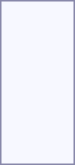<table style="border:1px solid #8888aa; background-color:#f7f8ff; padding:5px; font-size:95%; margin: 0px 12px 12px 0px;">
<tr style="text-align:center;">
<td rowspan=2><strong></strong><br></td>
<td colspan=3></td>
<td colspan=3></td>
<td colspan=2></td>
<td colspan=2></td>
<td colspan=6></td>
<td colspan=6></td>
<td colspan=4></td>
<td colspan=10></td>
</tr>
<tr style="text-align:center;">
<td colspan=3><br></td>
<td colspan=3><br></td>
<td colspan=2><br></td>
<td colspan=2><br></td>
<td colspan=6><br></td>
<td colspan=6><br></td>
<td colspan=4><br></td>
<td colspan=10><br></td>
</tr>
<tr style="text-align:center;">
<td rowspan=2><strong></strong><br></td>
<td colspan=3></td>
<td colspan=3></td>
<td colspan=2></td>
<td colspan=2></td>
<td colspan=6></td>
<td colspan=6></td>
<td colspan=4></td>
<td colspan=10></td>
</tr>
<tr style="text-align:center;">
<td colspan=3><br></td>
<td colspan=3><br></td>
<td colspan=2><br></td>
<td colspan=2><br></td>
<td colspan=6><br></td>
<td colspan=6><br></td>
<td colspan=4><br></td>
<td colspan=10><br></td>
</tr>
<tr style="text-align:center;">
<td rowspan=2><strong></strong><br></td>
<td colspan=3></td>
<td colspan=3></td>
<td colspan=2></td>
<td colspan=2></td>
<td colspan=6></td>
<td colspan=6></td>
<td colspan=4></td>
<td colspan=10></td>
</tr>
<tr style="text-align:center;">
<td colspan=3><br></td>
<td colspan=3><br></td>
<td colspan=2><br></td>
<td colspan=2><br></td>
<td colspan=6><br></td>
<td colspan=6><br></td>
<td colspan=4><br></td>
<td colspan=10><br><br></td>
</tr>
</table>
